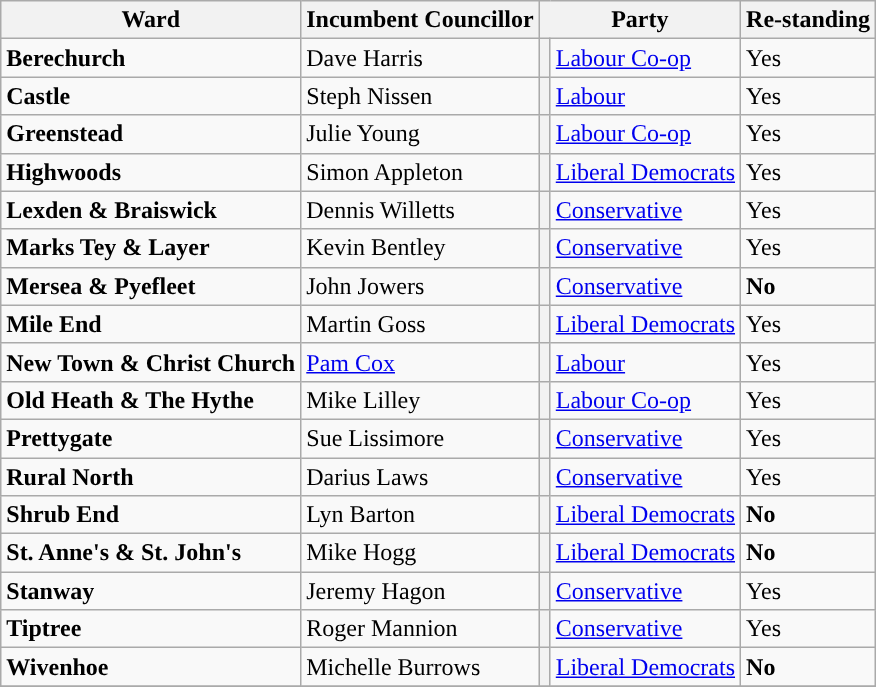<table class="wikitable sortable">
<tr>
<th>Ward</th>
<th>Incumbent Councillor</th>
<th colspan="2">Party</th>
<th>Re-standing</th>
</tr>
<tr>
<td align="left"><strong>Berechurch</strong></td>
<td align="left">Dave Harris</td>
<th style="color:inherit;background-color: "></th>
<td><a href='#'>Labour Co-op</a></td>
<td>Yes</td>
</tr>
<tr>
<td align="left"><strong>Castle</strong></td>
<td align="left">Steph Nissen</td>
<th style="color:inherit;background-color: "></th>
<td><a href='#'>Labour</a></td>
<td>Yes</td>
</tr>
<tr>
<td align="left"><strong>Greenstead</strong></td>
<td align="left">Julie Young</td>
<th style="color:inherit;background-color: "></th>
<td><a href='#'>Labour Co-op</a></td>
<td>Yes</td>
</tr>
<tr>
<td align="left"><strong>Highwoods</strong></td>
<td align="left">Simon Appleton</td>
<th style="color:inherit;background-color: "></th>
<td><a href='#'>Liberal Democrats</a></td>
<td>Yes</td>
</tr>
<tr>
<td align="left"><strong>Lexden & Braiswick</strong></td>
<td align="left">Dennis Willetts</td>
<th style="color:inherit;background-color: "></th>
<td><a href='#'>Conservative</a></td>
<td>Yes</td>
</tr>
<tr>
<td align="left"><strong>Marks Tey & Layer</strong></td>
<td align="left">Kevin Bentley</td>
<th style="color:inherit;background-color: "></th>
<td><a href='#'>Conservative</a></td>
<td>Yes</td>
</tr>
<tr>
<td align="left"><strong>Mersea & Pyefleet</strong></td>
<td align="left">John Jowers</td>
<th style="color:inherit;background-color: "></th>
<td><a href='#'>Conservative</a></td>
<td><strong>No</strong></td>
</tr>
<tr>
<td align="left"><strong>Mile End</strong></td>
<td align="left">Martin Goss</td>
<th style="color:inherit;background-color: "></th>
<td><a href='#'>Liberal Democrats</a></td>
<td>Yes</td>
</tr>
<tr>
<td align="left"><strong>New Town & Christ Church</strong></td>
<td align="left"><a href='#'>Pam Cox</a></td>
<th style="color:inherit;background-color: "></th>
<td><a href='#'>Labour</a></td>
<td>Yes</td>
</tr>
<tr>
<td align="left"><strong>Old Heath & The Hythe</strong></td>
<td align="left">Mike Lilley</td>
<th style="color:inherit;background-color: "></th>
<td><a href='#'>Labour Co-op</a></td>
<td>Yes</td>
</tr>
<tr>
<td align="left"><strong>Prettygate</strong></td>
<td align="left">Sue Lissimore</td>
<th style="color:inherit;background-color: "></th>
<td><a href='#'>Conservative</a></td>
<td>Yes</td>
</tr>
<tr>
<td align="left"><strong>Rural North</strong></td>
<td align="left">Darius Laws</td>
<th style="color:inherit;background-color: "></th>
<td><a href='#'>Conservative</a></td>
<td>Yes</td>
</tr>
<tr>
<td align="left"><strong>Shrub End</strong></td>
<td align="left">Lyn Barton</td>
<th style="color:inherit;background-color: "></th>
<td><a href='#'>Liberal Democrats</a></td>
<td><strong>No</strong></td>
</tr>
<tr>
<td align="left"><strong>St. Anne's & St. John's</strong></td>
<td align="left">Mike Hogg</td>
<th style="color:inherit;background-color: "></th>
<td><a href='#'>Liberal Democrats</a></td>
<td><strong>No</strong></td>
</tr>
<tr>
<td align="left"><strong>Stanway</strong></td>
<td align="left">Jeremy Hagon</td>
<th style="color:inherit;background-color: "></th>
<td><a href='#'>Conservative</a></td>
<td>Yes</td>
</tr>
<tr>
<td align="left"><strong>Tiptree</strong></td>
<td align="left">Roger Mannion</td>
<th style="color:inherit;background-color: "></th>
<td><a href='#'>Conservative</a></td>
<td>Yes</td>
</tr>
<tr>
<td align="left"><strong>Wivenhoe</strong></td>
<td align="left">Michelle Burrows</td>
<th style="color:inherit;background-color: "></th>
<td><a href='#'>Liberal Democrats</a></td>
<td><strong>No</strong></td>
</tr>
<tr>
</tr>
</table>
